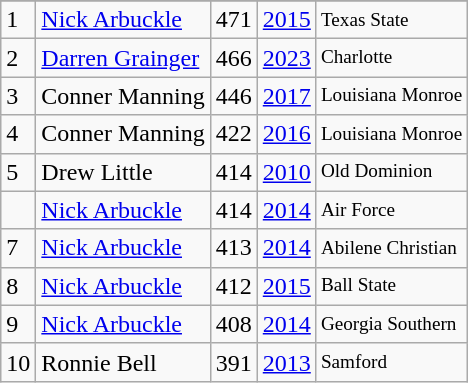<table class="wikitable">
<tr>
</tr>
<tr>
<td>1</td>
<td><a href='#'>Nick Arbuckle</a></td>
<td>471</td>
<td><a href='#'>2015</a></td>
<td style="font-size:80%;">Texas State</td>
</tr>
<tr>
<td>2</td>
<td><a href='#'>Darren Grainger</a></td>
<td>466</td>
<td><a href='#'>2023</a></td>
<td style="font-size:80%;">Charlotte</td>
</tr>
<tr>
<td>3</td>
<td>Conner Manning</td>
<td>446</td>
<td><a href='#'>2017</a></td>
<td style="font-size:80%;">Louisiana Monroe</td>
</tr>
<tr>
<td>4</td>
<td>Conner Manning</td>
<td>422</td>
<td><a href='#'>2016</a></td>
<td style="font-size:80%;">Louisiana Monroe</td>
</tr>
<tr>
<td>5</td>
<td>Drew Little</td>
<td>414</td>
<td><a href='#'>2010</a></td>
<td style="font-size:80%;">Old Dominion</td>
</tr>
<tr>
<td></td>
<td><a href='#'>Nick Arbuckle</a></td>
<td>414</td>
<td><a href='#'>2014</a></td>
<td style="font-size:80%;">Air Force</td>
</tr>
<tr>
<td>7</td>
<td><a href='#'>Nick Arbuckle</a></td>
<td>413</td>
<td><a href='#'>2014</a></td>
<td style="font-size:80%;">Abilene Christian</td>
</tr>
<tr>
<td>8</td>
<td><a href='#'>Nick Arbuckle</a></td>
<td>412</td>
<td><a href='#'>2015</a></td>
<td style="font-size:80%;">Ball State</td>
</tr>
<tr>
<td>9</td>
<td><a href='#'>Nick Arbuckle</a></td>
<td>408</td>
<td><a href='#'>2014</a></td>
<td style="font-size:80%;">Georgia Southern</td>
</tr>
<tr>
<td>10</td>
<td>Ronnie Bell</td>
<td>391</td>
<td><a href='#'>2013</a></td>
<td style="font-size:80%;">Samford</td>
</tr>
</table>
